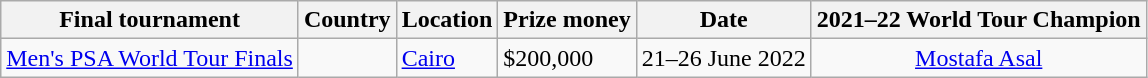<table class=wikitable>
<tr>
<th>Final tournament</th>
<th>Country</th>
<th>Location</th>
<th>Prize money</th>
<th>Date</th>
<th>2021–22 World Tour Champion</th>
</tr>
<tr>
<td><a href='#'>Men's PSA World Tour Finals</a></td>
<td></td>
<td><a href='#'>Cairo</a></td>
<td>$200,000</td>
<td>21–26 June 2022</td>
<td rowspan=1 colspan=2 align="center"> <a href='#'>Mostafa Asal</a></td>
</tr>
</table>
